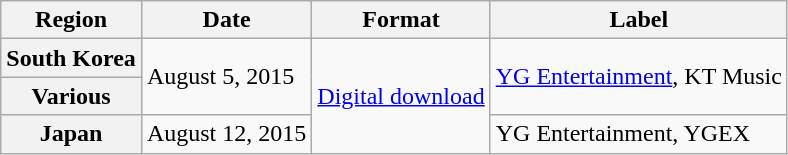<table class="wikitable plainrowheaders">
<tr>
<th scope="col">Region</th>
<th scope="col">Date</th>
<th scope="col">Format</th>
<th scope="col">Label</th>
</tr>
<tr>
<th scope="row">South Korea</th>
<td rowspan=2>August 5, 2015</td>
<td rowspan=3><a href='#'>Digital download</a></td>
<td rowspan=2><a href='#'>YG Entertainment</a>, KT Music</td>
</tr>
<tr>
<th scope="row">Various</th>
</tr>
<tr>
<th scope="row">Japan</th>
<td>August 12, 2015</td>
<td>YG Entertainment, YGEX</td>
</tr>
</table>
